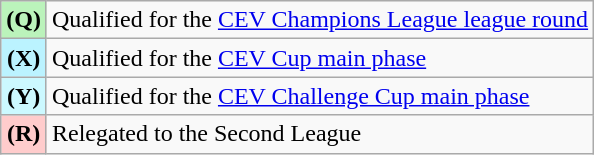<table class="wikitable" style="text-align: left;">
<tr>
<td width=10px bgcolor=#bbf3bb style="text-align:center;"><strong>(Q)</strong></td>
<td>Qualified for the <a href='#'>CEV Champions League league round</a></td>
</tr>
<tr>
<td width=10px bgcolor=#bbf3ff style="text-align:center;"><strong>(X)</strong></td>
<td>Qualified for the <a href='#'>CEV Cup main phase</a></td>
</tr>
<tr>
<td width=10px bgcolor=#ccf9ff style="text-align:center;"><strong>(Y)</strong></td>
<td>Qualified for the <a href='#'>CEV Challenge Cup main phase</a></td>
</tr>
<tr>
<td width=10px bgcolor=#ffcccc style="text-align:center;"><strong>(R)</strong></td>
<td>Relegated to the Second League</td>
</tr>
</table>
